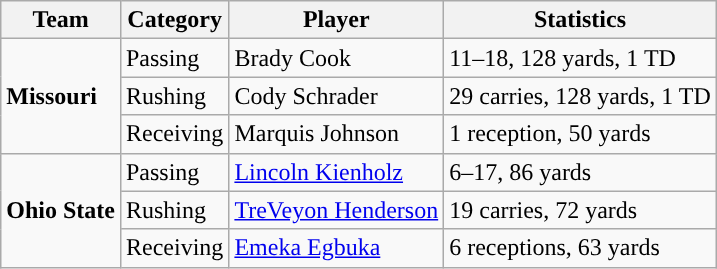<table class="wikitable" style="float: right;">
<tr>
<th>Team</th>
<th>Category</th>
<th>Player</th>
<th>Statistics</th>
</tr>
<tr>
<td rowspan=3><strong>Missouri</strong></td>
<td>Passing</td>
<td>Brady Cook</td>
<td>11–18, 128 yards, 1 TD</td>
</tr>
<tr>
<td>Rushing</td>
<td>Cody Schrader</td>
<td>29 carries, 128 yards, 1 TD</td>
</tr>
<tr>
<td>Receiving</td>
<td>Marquis Johnson</td>
<td>1 reception, 50 yards</td>
</tr>
<tr>
<td rowspan=3><strong>Ohio State</strong></td>
<td>Passing</td>
<td><a href='#'>Lincoln Kienholz</a></td>
<td>6–17, 86 yards</td>
</tr>
<tr>
<td>Rushing</td>
<td><a href='#'>TreVeyon Henderson</a></td>
<td>19 carries, 72 yards</td>
</tr>
<tr>
<td>Receiving</td>
<td><a href='#'>Emeka Egbuka</a></td>
<td>6 receptions, 63 yards</td>
</tr>
</table>
